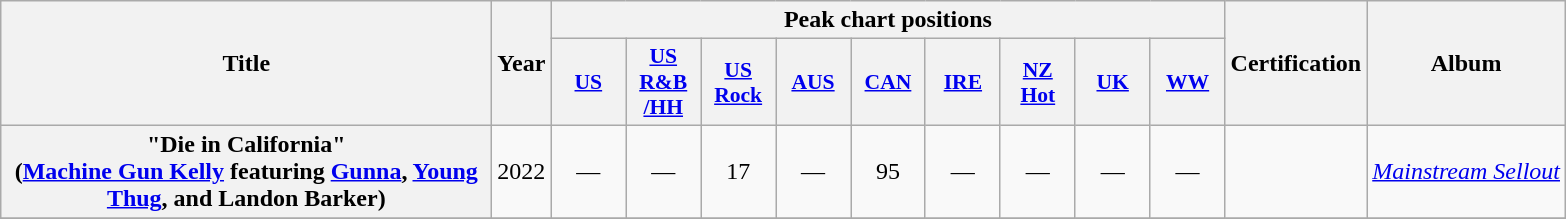<table class="wikitable plainrowheaders" style="text-align:center;">
<tr>
<th scope="col" rowspan="2" style="width:20em;">Title</th>
<th scope="col" rowspan="2">Year</th>
<th scope="col" colspan="9">Peak chart positions</th>
<th scope="col" rowspan="2">Certification</th>
<th scope="col" rowspan="2">Album</th>
</tr>
<tr>
<th style="width:3em;font-size:90%;"><a href='#'>US</a><br></th>
<th style="width:3em;font-size:90%;"><a href='#'>US<br>R&B<br>/HH</a><br></th>
<th style="width:3em;font-size:90%;"><a href='#'>US<br>Rock</a><br></th>
<th style="width:3em;font-size:90%;"><a href='#'>AUS</a><br></th>
<th style="width:3em;font-size:90%;"><a href='#'>CAN</a><br></th>
<th style="width:3em;font-size:90%;"><a href='#'>IRE</a><br></th>
<th style="width:3em;font-size:90%;"><a href='#'>NZ<br>Hot</a><br></th>
<th style="width:3em;font-size:90%;"><a href='#'>UK</a><br></th>
<th style="width:3em;font-size:90%;"><a href='#'>WW</a><br></th>
</tr>
<tr>
<th scope="row">"Die in California" <br><span>(<a href='#'>Machine Gun Kelly</a> featuring <a href='#'>Gunna</a>, <a href='#'>Young Thug</a>, and Landon Barker)</span></th>
<td>2022</td>
<td>—</td>
<td>—</td>
<td>17</td>
<td>—</td>
<td>95</td>
<td>—</td>
<td>—</td>
<td>—</td>
<td>—</td>
<td></td>
<td><em><a href='#'>Mainstream Sellout</a></em></td>
</tr>
<tr>
</tr>
</table>
